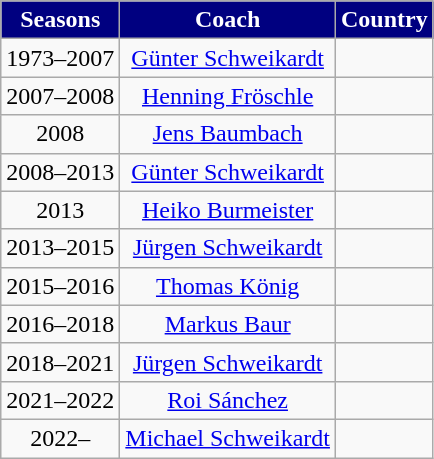<table class="wikitable" style="text-align: center;">
<tr>
<th style="color:white; background:#000080">Seasons</th>
<th style="color:white; background:#000080">Coach</th>
<th style="color:white; background:#000080">Country</th>
</tr>
<tr>
<td style="text-align: center">1973–2007</td>
<td style="text-align: center"><a href='#'>Günter Schweikardt</a></td>
<td style="text-align: center"></td>
</tr>
<tr>
<td style="text-align: center">2007–2008</td>
<td style="text-align: center"><a href='#'>Henning Fröschle</a></td>
<td style="text-align: center"></td>
</tr>
<tr>
<td style="text-align: center">2008</td>
<td style="text-align: center"><a href='#'>Jens Baumbach</a></td>
<td style="text-align: center"></td>
</tr>
<tr>
<td style="text-align: center">2008–2013</td>
<td style="text-align: center"><a href='#'>Günter Schweikardt</a></td>
<td style="text-align: center"></td>
</tr>
<tr>
<td style="text-align: center">2013</td>
<td style="text-align: center"><a href='#'>Heiko Burmeister</a></td>
<td style="text-align: center"></td>
</tr>
<tr>
<td style="text-align: center">2013–2015</td>
<td style="text-align: center"><a href='#'>Jürgen Schweikardt</a></td>
<td style="text-align: center"></td>
</tr>
<tr>
<td style="text-align: center">2015–2016</td>
<td style="text-align: center"><a href='#'>Thomas König</a></td>
<td style="text-align: center"></td>
</tr>
<tr>
<td style="text-align: center">2016–2018</td>
<td style="text-align: center"><a href='#'>Markus Baur</a></td>
<td style="text-align: center"></td>
</tr>
<tr>
<td style="text-align: center">2018–2021</td>
<td style="text-align: center"><a href='#'>Jürgen Schweikardt</a></td>
<td style="text-align: center"></td>
</tr>
<tr>
<td style="text-align: center">2021–2022</td>
<td style="text-align: center"><a href='#'>Roi Sánchez</a></td>
<td style="text-align: center"></td>
</tr>
<tr>
<td style="text-align: center">2022–</td>
<td style="text-align: center"><a href='#'>Michael Schweikardt</a></td>
<td style="text-align: center"></td>
</tr>
</table>
